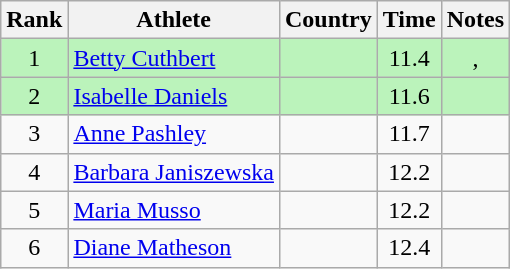<table class="wikitable sortable" style="text-align:center">
<tr>
<th>Rank</th>
<th>Athlete</th>
<th>Country</th>
<th>Time</th>
<th>Notes</th>
</tr>
<tr bgcolor=bbf3bb>
<td>1</td>
<td align="left"><a href='#'>Betty Cuthbert</a></td>
<td align="left"></td>
<td>11.4</td>
<td>, </td>
</tr>
<tr bgcolor=bbf3bb>
<td>2</td>
<td align="left"><a href='#'>Isabelle Daniels</a></td>
<td align="left"></td>
<td>11.6</td>
<td></td>
</tr>
<tr>
<td>3</td>
<td align="left"><a href='#'>Anne Pashley</a></td>
<td align="left"></td>
<td>11.7</td>
<td></td>
</tr>
<tr>
<td>4</td>
<td align="left"><a href='#'>Barbara Janiszewska</a></td>
<td align="left"></td>
<td>12.2</td>
<td></td>
</tr>
<tr>
<td>5</td>
<td align="left"><a href='#'>Maria Musso</a></td>
<td align="left"></td>
<td>12.2</td>
<td></td>
</tr>
<tr>
<td>6</td>
<td align="left"><a href='#'>Diane Matheson</a></td>
<td align="left"></td>
<td>12.4</td>
<td></td>
</tr>
</table>
